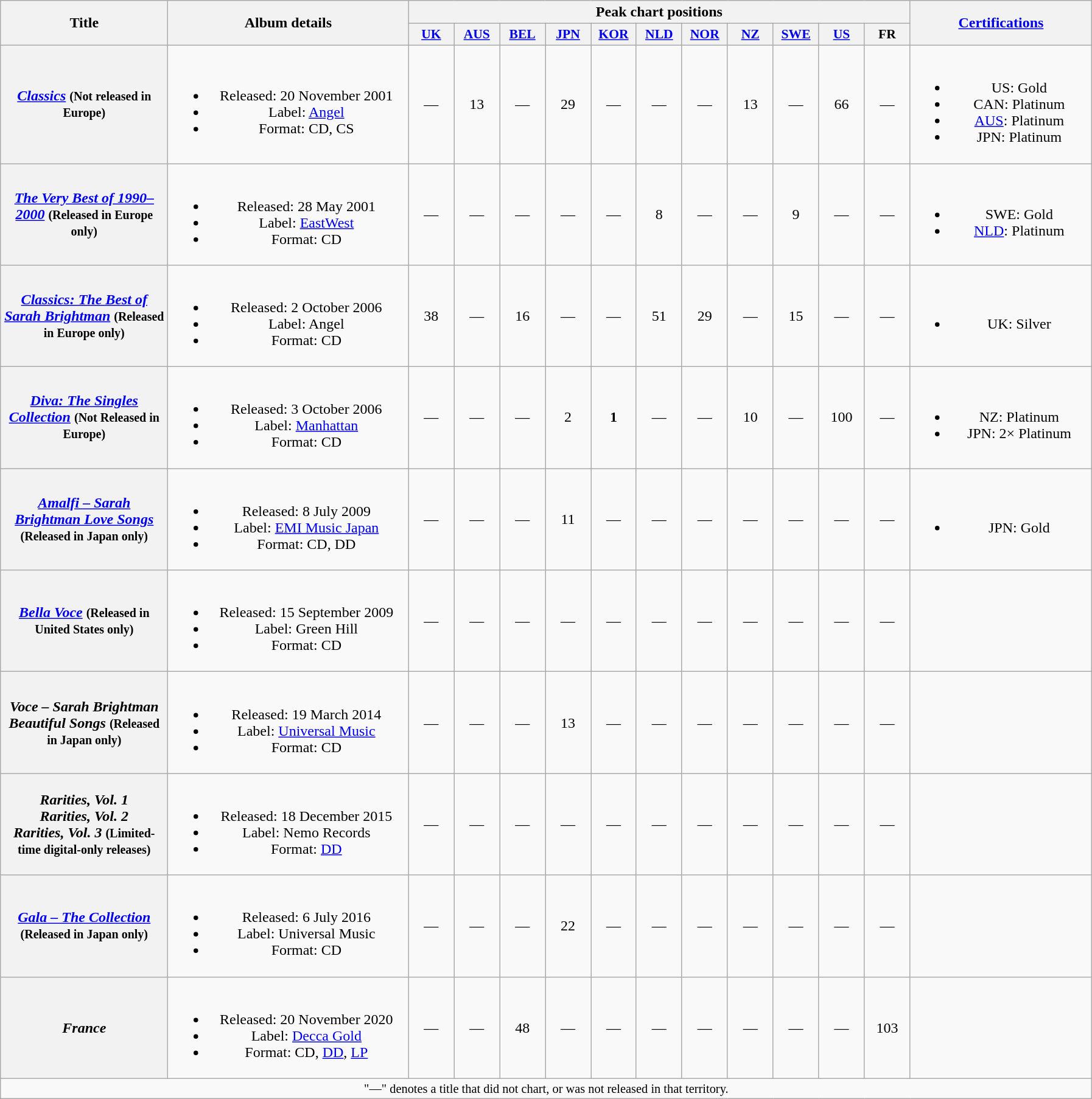<table class="wikitable plainrowheaders" style="text-align:center;" border="1">
<tr>
<th scope="col" rowspan="2" style="width:11em;">Title</th>
<th scope="col" rowspan="2" style="width:16em;">Album details</th>
<th scope="col" colspan="11">Peak chart positions</th>
<th scope="col" rowspan="2" style="width:12em;"><a href='#'>Certifications</a></th>
</tr>
<tr>
<th scope="col" style="width:3em;font-size:90%;"><a href='#'>UK</a><br></th>
<th scope="col" style="width:3em;font-size:90%;"><a href='#'>AUS</a><br></th>
<th scope="col" style="width:3em;font-size:90%;"><a href='#'>BEL</a><br></th>
<th scope="col" style="width:3em;font-size:90%;"><a href='#'>JPN</a><br></th>
<th scope="col" style="width:3em;font-size:90%;"><a href='#'>KOR</a><br></th>
<th scope="col" style="width:3em;font-size:90%;"><a href='#'>NLD</a><br></th>
<th scope="col" style="width:3em;font-size:90%;"><a href='#'>NOR</a><br></th>
<th scope="col" style="width:3em;font-size:90%;"><a href='#'>NZ</a><br></th>
<th scope="col" style="width:3em;font-size:90%;"><a href='#'>SWE</a><br></th>
<th scope="col" style="width:3em;font-size:90%;"><a href='#'>US</a><br></th>
<th scope="col" style="width:3em;font-size:90%;">FR<br></th>
</tr>
<tr>
<th scope="row"><em><a href='#'>Classics</a></em> <small>(Not released in Europe)</small></th>
<td><br><ul><li>Released: 20 November 2001</li><li>Label: <a href='#'>Angel</a></li><li>Format: CD, CS</li></ul></td>
<td>—</td>
<td>13</td>
<td>—</td>
<td>29</td>
<td>—</td>
<td>—</td>
<td>—</td>
<td>13</td>
<td>—</td>
<td>66</td>
<td>—</td>
<td><br><ul><li>US: Gold</li><li>CAN: Platinum</li><li><a href='#'>AUS</a>: Platinum</li><li>JPN: Platinum</li></ul></td>
</tr>
<tr>
<th scope="row"><em><a href='#'>The Very Best of 1990–2000</a></em> <small>(Released in Europe only)</small></th>
<td><br><ul><li>Released: 28 May 2001</li><li>Label: <a href='#'>EastWest</a></li><li>Format: CD</li></ul></td>
<td>—</td>
<td>—</td>
<td>—</td>
<td>—</td>
<td>—</td>
<td>8</td>
<td>—</td>
<td>—</td>
<td>9</td>
<td>—</td>
<td>—</td>
<td><br><ul><li>SWE: Gold</li><li><a href='#'>NLD</a>: Platinum</li></ul></td>
</tr>
<tr>
<th scope="row"><em><a href='#'>Classics: The Best of Sarah Brightman</a></em>  <small>(Released in Europe only)</small></th>
<td><br><ul><li>Released: 2 October 2006</li><li>Label: Angel</li><li>Format: CD</li></ul></td>
<td>38</td>
<td>—</td>
<td>16</td>
<td>—</td>
<td>—</td>
<td>51</td>
<td>29</td>
<td>—</td>
<td>15</td>
<td>—</td>
<td>—</td>
<td><br><ul><li>UK: Silver</li></ul></td>
</tr>
<tr>
<th scope="row"><em><a href='#'>Diva: The Singles Collection</a></em> <small>(Not Released in Europe)</small></th>
<td><br><ul><li>Released: 3 October 2006</li><li>Label: <a href='#'>Manhattan</a></li><li>Format: CD</li></ul></td>
<td>—</td>
<td>—</td>
<td>—</td>
<td>2</td>
<td><strong>1</strong></td>
<td>—</td>
<td>—</td>
<td>10</td>
<td>—</td>
<td>100</td>
<td>—</td>
<td><br><ul><li>NZ: Platinum</li><li>JPN: 2× Platinum</li></ul></td>
</tr>
<tr>
<th scope="row"><em><a href='#'>Amalfi – Sarah Brightman Love Songs</a></em> <small>(Released in Japan only)</small></th>
<td><br><ul><li>Released: 8 July 2009</li><li>Label: <a href='#'>EMI Music Japan</a></li><li>Format: CD, DD</li></ul></td>
<td>—</td>
<td>—</td>
<td>—</td>
<td>11</td>
<td>—</td>
<td>—</td>
<td>—</td>
<td>—</td>
<td>—</td>
<td>—</td>
<td>—</td>
<td><br><ul><li>JPN: Gold</li></ul></td>
</tr>
<tr>
<th scope="row"><em><a href='#'>Bella Voce</a></em> <small>(Released in United States only)</small></th>
<td><br><ul><li>Released: 15 September 2009</li><li>Label: Green Hill</li><li>Format: CD</li></ul></td>
<td>—</td>
<td>—</td>
<td>—</td>
<td>—</td>
<td>—</td>
<td>—</td>
<td>—</td>
<td>—</td>
<td>—</td>
<td>—</td>
<td>—</td>
<td></td>
</tr>
<tr>
<th scope="row"><em>Voce – Sarah Brightman Beautiful Songs</em> <small>(Released in Japan only)</small></th>
<td><br><ul><li>Released: 19 March 2014</li><li>Label: <a href='#'>Universal Music</a></li><li>Format: CD</li></ul></td>
<td>—</td>
<td>—</td>
<td>—</td>
<td>13</td>
<td>—</td>
<td>—</td>
<td>—</td>
<td>—</td>
<td>—</td>
<td>—</td>
<td>—</td>
<td></td>
</tr>
<tr>
<th scope="row"><em>Rarities, Vol. 1</em> <br><em>Rarities, Vol. 2</em><br><em>Rarities, Vol. 3</em> <small>(Limited-time digital-only releases)</small></th>
<td><br><ul><li>Released: 18 December 2015</li><li>Label: Nemo Records</li><li>Format: <a href='#'>DD</a></li></ul></td>
<td>—</td>
<td>—</td>
<td>—</td>
<td>—</td>
<td>—</td>
<td>—</td>
<td>—</td>
<td>—</td>
<td>—</td>
<td>—</td>
<td>—</td>
<td></td>
</tr>
<tr>
<th scope="row"><em><a href='#'>Gala – The Collection</a></em> <small>(Released in Japan only)</small></th>
<td><br><ul><li>Released: 6 July 2016</li><li>Label: Universal Music</li><li>Format: CD</li></ul></td>
<td>—</td>
<td>—</td>
<td>—</td>
<td>22</td>
<td>—</td>
<td>—</td>
<td>—</td>
<td>—</td>
<td>—</td>
<td>—</td>
<td>—</td>
<td></td>
</tr>
<tr>
<th scope="row"><em>France</em></th>
<td><br><ul><li>Released: 20 November 2020</li><li>Label: <a href='#'>Decca Gold</a></li><li>Format: CD, <a href='#'>DD</a>, <a href='#'>LP</a></li></ul></td>
<td>—</td>
<td>—</td>
<td>48</td>
<td>—</td>
<td>—</td>
<td>—</td>
<td>—</td>
<td>—</td>
<td>—</td>
<td>—</td>
<td>103</td>
</tr>
<tr>
<td colspan="14" style="font-size:85%">"—" denotes a title that did not chart, or was not released in that territory.</td>
</tr>
</table>
